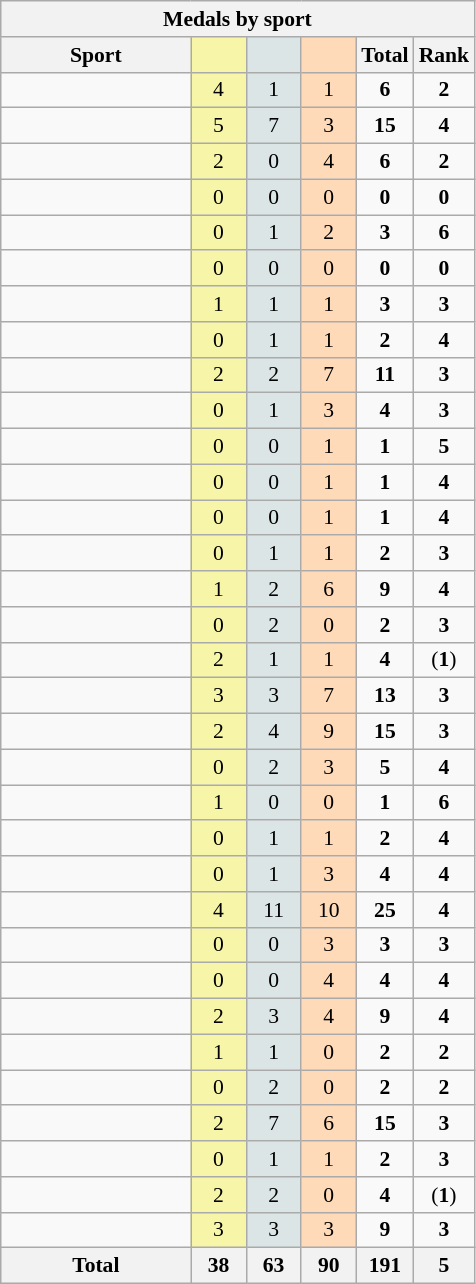<table class="wikitable sortable" style="font-size:90%; text-align:center;">
<tr>
<th colspan=6>Medals by sport</th>
</tr>
<tr>
<th width=120>Sport</th>
<th scope="col" width=30 style="background:#F7F6A8;"></th>
<th scope="col" width=30 style="background:#DCE5E5;"></th>
<th scope="col" width=30 style="background:#FFDAB9;"></th>
<th width=30>Total</th>
<th width=30>Rank</th>
</tr>
<tr>
<td align=left></td>
<td style="background:#F7F6A8;">4</td>
<td style="background:#DCE5E5;">1</td>
<td style="background:#FFDAB9;">1</td>
<td><strong>6</strong></td>
<td><strong>2</strong></td>
</tr>
<tr>
<td align=left></td>
<td style="background:#F7F6A8;">5</td>
<td style="background:#DCE5E5;">7</td>
<td style="background:#FFDAB9;">3</td>
<td><strong>15</strong></td>
<td><strong>4</strong></td>
</tr>
<tr>
<td align=left></td>
<td style="background:#F7F6A8;">2</td>
<td style="background:#DCE5E5;">0</td>
<td style="background:#FFDAB9;">4</td>
<td><strong>6</strong></td>
<td><strong>2</strong></td>
</tr>
<tr>
<td align=left></td>
<td style="background:#F7F6A8;">0</td>
<td style="background:#DCE5E5;">0</td>
<td style="background:#FFDAB9;">0</td>
<td><strong>0</strong></td>
<td><strong>0</strong></td>
</tr>
<tr>
<td align=left></td>
<td style="background:#F7F6A8;">0</td>
<td style="background:#DCE5E5;">1</td>
<td style="background:#FFDAB9;">2</td>
<td><strong>3</strong></td>
<td><strong>6</strong></td>
</tr>
<tr>
<td align=left></td>
<td style="background:#F7F6A8;">0</td>
<td style="background:#DCE5E5;">0</td>
<td style="background:#FFDAB9;">0</td>
<td><strong>0</strong></td>
<td><strong>0</strong></td>
</tr>
<tr>
<td align=left></td>
<td style="background:#F7F6A8;">1</td>
<td style="background:#DCE5E5;">1</td>
<td style="background:#FFDAB9;">1</td>
<td><strong>3</strong></td>
<td><strong>3</strong></td>
</tr>
<tr>
<td align=left></td>
<td style="background:#F7F6A8;">0</td>
<td style="background:#DCE5E5;">1</td>
<td style="background:#FFDAB9;">1</td>
<td><strong>2</strong></td>
<td><strong>4</strong></td>
</tr>
<tr>
<td align=left></td>
<td style="background:#F7F6A8;">2</td>
<td style="background:#DCE5E5;">2</td>
<td style="background:#FFDAB9;">7</td>
<td><strong>11</strong></td>
<td><strong>3</strong></td>
</tr>
<tr>
<td align=left></td>
<td style="background:#F7F6A8;">0</td>
<td style="background:#DCE5E5;">1</td>
<td style="background:#FFDAB9;">3</td>
<td><strong>4</strong></td>
<td><strong>3</strong></td>
</tr>
<tr>
<td align=left></td>
<td style="background:#F7F6A8;">0</td>
<td style="background:#DCE5E5;">0</td>
<td style="background:#FFDAB9;">1</td>
<td><strong>1</strong></td>
<td><strong>5</strong></td>
</tr>
<tr>
<td align=left></td>
<td style="background:#F7F6A8;">0</td>
<td style="background:#DCE5E5;">0</td>
<td style="background:#FFDAB9;">1</td>
<td><strong>1</strong></td>
<td><strong>4</strong></td>
</tr>
<tr>
<td align=left></td>
<td style="background:#F7F6A8;">0</td>
<td style="background:#DCE5E5;">0</td>
<td style="background:#FFDAB9;">1</td>
<td><strong>1</strong></td>
<td><strong>4</strong></td>
</tr>
<tr>
<td align=left></td>
<td style="background:#F7F6A8;">0</td>
<td style="background:#DCE5E5;">1</td>
<td style="background:#FFDAB9;">1</td>
<td><strong>2</strong></td>
<td><strong>3</strong></td>
</tr>
<tr>
<td align=left></td>
<td style="background:#F7F6A8;">1</td>
<td style="background:#DCE5E5;">2</td>
<td style="background:#FFDAB9;">6</td>
<td><strong>9</strong></td>
<td><strong>4</strong></td>
</tr>
<tr>
<td align=left></td>
<td style="background:#F7F6A8;">0</td>
<td style="background:#DCE5E5;">2</td>
<td style="background:#FFDAB9;">0</td>
<td><strong>2</strong></td>
<td><strong>3</strong></td>
</tr>
<tr>
<td align=left></td>
<td style="background:#F7F6A8;">2</td>
<td style="background:#DCE5E5;">1</td>
<td style="background:#FFDAB9;">1</td>
<td><strong>4</strong></td>
<td>(<strong>1</strong>)</td>
</tr>
<tr>
<td align=left></td>
<td style="background:#F7F6A8;">3</td>
<td style="background:#DCE5E5;">3</td>
<td style="background:#FFDAB9;">7</td>
<td><strong>13</strong></td>
<td><strong>3</strong></td>
</tr>
<tr>
<td align=left></td>
<td style="background:#F7F6A8;">2</td>
<td style="background:#DCE5E5;">4</td>
<td style="background:#FFDAB9;">9</td>
<td><strong>15</strong></td>
<td><strong>3</strong></td>
</tr>
<tr>
<td align=left></td>
<td style="background:#F7F6A8;">0</td>
<td style="background:#DCE5E5;">2</td>
<td style="background:#FFDAB9;">3</td>
<td><strong>5</strong></td>
<td><strong>4</strong></td>
</tr>
<tr>
<td align=left></td>
<td style="background:#F7F6A8;">1</td>
<td style="background:#DCE5E5;">0</td>
<td style="background:#FFDAB9;">0</td>
<td><strong>1</strong></td>
<td><strong>6</strong></td>
</tr>
<tr>
<td align=left></td>
<td style="background:#F7F6A8;">0</td>
<td style="background:#DCE5E5;">1</td>
<td style="background:#FFDAB9;">1</td>
<td><strong>2</strong></td>
<td><strong>4</strong></td>
</tr>
<tr>
<td align=left></td>
<td style="background:#F7F6A8;">0</td>
<td style="background:#DCE5E5;">1</td>
<td style="background:#FFDAB9;">3</td>
<td><strong>4</strong></td>
<td><strong>4</strong></td>
</tr>
<tr>
<td align=left></td>
<td style="background:#F7F6A8;">4</td>
<td style="background:#DCE5E5;">11</td>
<td style="background:#FFDAB9;">10</td>
<td><strong>25</strong></td>
<td><strong>4</strong></td>
</tr>
<tr>
<td align=left></td>
<td style="background:#F7F6A8;">0</td>
<td style="background:#DCE5E5;">0</td>
<td style="background:#FFDAB9;">3</td>
<td><strong>3</strong></td>
<td><strong>3</strong></td>
</tr>
<tr>
<td align=left></td>
<td style="background:#F7F6A8;">0</td>
<td style="background:#DCE5E5;">0</td>
<td style="background:#FFDAB9;">4</td>
<td><strong>4</strong></td>
<td><strong>4</strong></td>
</tr>
<tr>
<td align=left></td>
<td style="background:#F7F6A8;">2</td>
<td style="background:#DCE5E5;">3</td>
<td style="background:#FFDAB9;">4</td>
<td><strong>9</strong></td>
<td><strong>4</strong></td>
</tr>
<tr>
<td align=left></td>
<td style="background:#F7F6A8;">1</td>
<td style="background:#DCE5E5;">1</td>
<td style="background:#FFDAB9;">0</td>
<td><strong>2</strong></td>
<td><strong>2</strong></td>
</tr>
<tr>
<td align=left></td>
<td style="background:#F7F6A8;">0</td>
<td style="background:#DCE5E5;">2</td>
<td style="background:#FFDAB9;">0</td>
<td><strong>2</strong></td>
<td><strong>2</strong></td>
</tr>
<tr>
<td align=left></td>
<td style="background:#F7F6A8;">2</td>
<td style="background:#DCE5E5;">7</td>
<td style="background:#FFDAB9;">6</td>
<td><strong>15</strong></td>
<td><strong>3</strong></td>
</tr>
<tr>
<td align=left></td>
<td style="background:#F7F6A8;">0</td>
<td style="background:#DCE5E5;">1</td>
<td style="background:#FFDAB9;">1</td>
<td><strong>2</strong></td>
<td><strong>3</strong></td>
</tr>
<tr>
<td align=left></td>
<td style="background:#F7F6A8;">2</td>
<td style="background:#DCE5E5;">2</td>
<td style="background:#FFDAB9;">0</td>
<td><strong>4</strong></td>
<td>(<strong>1</strong>)</td>
</tr>
<tr>
<td align=left></td>
<td style="background:#F7F6A8;">3</td>
<td style="background:#DCE5E5;">3</td>
<td style="background:#FFDAB9;">3</td>
<td><strong>9</strong></td>
<td><strong>3</strong></td>
</tr>
<tr class="sortbottom">
<th>Total</th>
<th>38</th>
<th>63</th>
<th>90</th>
<th>191</th>
<th>5</th>
</tr>
</table>
